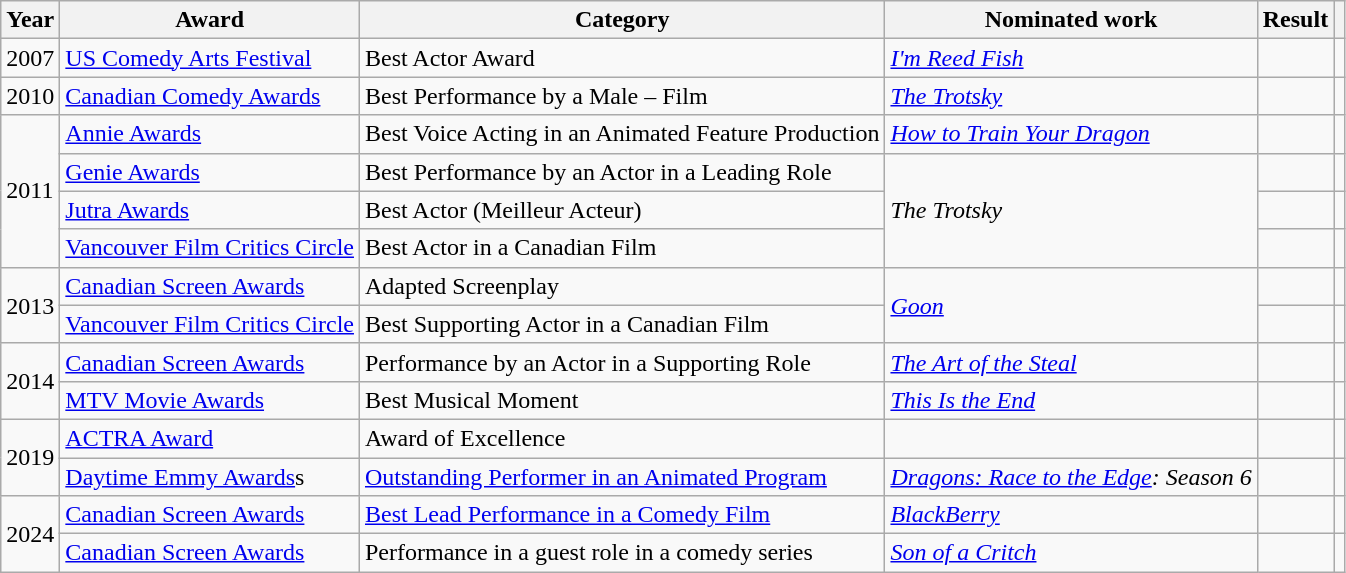<table class="wikitable sortable">
<tr>
<th>Year</th>
<th>Award</th>
<th>Category</th>
<th>Nominated work</th>
<th>Result</th>
<th class="unsortable"></th>
</tr>
<tr>
<td>2007</td>
<td><a href='#'>US Comedy Arts Festival</a></td>
<td>Best Actor Award</td>
<td><em><a href='#'>I'm Reed Fish</a></em></td>
<td></td>
<td></td>
</tr>
<tr>
<td>2010</td>
<td><a href='#'>Canadian Comedy Awards</a></td>
<td>Best Performance by a Male – Film</td>
<td data-sort-value="Trotsky, The"><em><a href='#'>The Trotsky</a></em></td>
<td></td>
<td style="text-align: center;"></td>
</tr>
<tr>
<td rowspan="4">2011</td>
<td><a href='#'>Annie Awards</a></td>
<td>Best Voice Acting in an Animated Feature Production</td>
<td><em><a href='#'>How to Train Your Dragon</a></em></td>
<td></td>
<td></td>
</tr>
<tr>
<td><a href='#'>Genie Awards</a></td>
<td>Best Performance by an Actor in a Leading Role</td>
<td rowspan="3" data-sort-value="Trotsky, The"><em>The Trotsky</em></td>
<td></td>
<td></td>
</tr>
<tr>
<td><a href='#'>Jutra Awards</a></td>
<td>Best Actor (Meilleur Acteur)</td>
<td></td>
<td></td>
</tr>
<tr>
<td><a href='#'>Vancouver Film Critics Circle</a></td>
<td>Best Actor in a Canadian Film</td>
<td></td>
<td></td>
</tr>
<tr>
<td rowspan="2">2013</td>
<td><a href='#'>Canadian Screen Awards</a></td>
<td>Adapted Screenplay  </td>
<td rowspan="2"><em><a href='#'>Goon</a></em></td>
<td></td>
<td></td>
</tr>
<tr>
<td><a href='#'>Vancouver Film Critics Circle</a></td>
<td>Best Supporting Actor in a Canadian Film</td>
<td></td>
<td></td>
</tr>
<tr>
<td rowspan="2">2014</td>
<td><a href='#'>Canadian Screen Awards</a></td>
<td>Performance by an Actor in a Supporting Role</td>
<td data-sort-value="Art of the Steal, The"><em><a href='#'>The Art of the Steal</a></em></td>
<td></td>
<td></td>
</tr>
<tr>
<td><a href='#'>MTV Movie Awards</a></td>
<td>Best Musical Moment</td>
<td><em><a href='#'>This Is the End</a></em></td>
<td></td>
<td></td>
</tr>
<tr>
<td rowspan="2">2019</td>
<td><a href='#'>ACTRA Award</a></td>
<td>Award of Excellence</td>
<td></td>
<td></td>
<td style="text-align: center;"></td>
</tr>
<tr>
<td><a href='#'>Daytime Emmy Awards</a>s</td>
<td><a href='#'>Outstanding Performer in an Animated Program</a></td>
<td><em><a href='#'>Dragons: Race to the Edge</a>: Season 6</em></td>
<td></td>
<td></td>
</tr>
<tr>
<td rowspan="2">2024</td>
<td><a href='#'>Canadian Screen Awards</a></td>
<td><a href='#'>Best Lead Performance in a Comedy Film</a></td>
<td><em><a href='#'>BlackBerry</a></em></td>
<td></td>
<td></td>
</tr>
<tr>
<td><a href='#'>Canadian Screen Awards</a></td>
<td>Performance in a guest role in a comedy series</td>
<td><em><a href='#'>Son of a Critch</a></em></td>
<td></td>
<td></td>
</tr>
</table>
